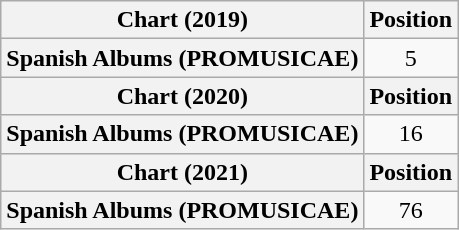<table class="wikitable sortable plainrowheaders" style="text-align:center">
<tr>
<th scope="col">Chart (2019)</th>
<th scope="col">Position</th>
</tr>
<tr>
<th scope="row">Spanish Albums (PROMUSICAE)</th>
<td>5</td>
</tr>
<tr>
<th scope="col">Chart (2020)</th>
<th scope="col">Position</th>
</tr>
<tr>
<th scope="row">Spanish Albums (PROMUSICAE)</th>
<td>16</td>
</tr>
<tr>
<th scope="col">Chart (2021)</th>
<th scope="col">Position</th>
</tr>
<tr>
<th scope="row">Spanish Albums (PROMUSICAE)</th>
<td>76</td>
</tr>
</table>
